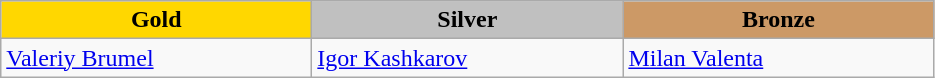<table class="wikitable" style="text-align:left">
<tr align="center">
<td width=200 bgcolor=gold><strong>Gold</strong></td>
<td width=200 bgcolor=silver><strong>Silver</strong></td>
<td width=200 bgcolor=CC9966><strong>Bronze</strong></td>
</tr>
<tr>
<td><a href='#'>Valeriy Brumel</a><br><em></em></td>
<td><a href='#'>Igor Kashkarov</a><br><em></em></td>
<td><a href='#'>Milan Valenta</a><br><em></em></td>
</tr>
</table>
